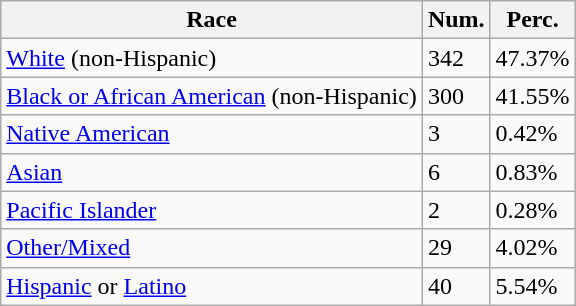<table class="wikitable">
<tr>
<th>Race</th>
<th>Num.</th>
<th>Perc.</th>
</tr>
<tr>
<td><a href='#'>White</a> (non-Hispanic)</td>
<td>342</td>
<td>47.37%</td>
</tr>
<tr>
<td><a href='#'>Black or African American</a> (non-Hispanic)</td>
<td>300</td>
<td>41.55%</td>
</tr>
<tr>
<td><a href='#'>Native American</a></td>
<td>3</td>
<td>0.42%</td>
</tr>
<tr>
<td><a href='#'>Asian</a></td>
<td>6</td>
<td>0.83%</td>
</tr>
<tr>
<td><a href='#'>Pacific Islander</a></td>
<td>2</td>
<td>0.28%</td>
</tr>
<tr>
<td><a href='#'>Other/Mixed</a></td>
<td>29</td>
<td>4.02%</td>
</tr>
<tr>
<td><a href='#'>Hispanic</a> or <a href='#'>Latino</a></td>
<td>40</td>
<td>5.54%</td>
</tr>
</table>
